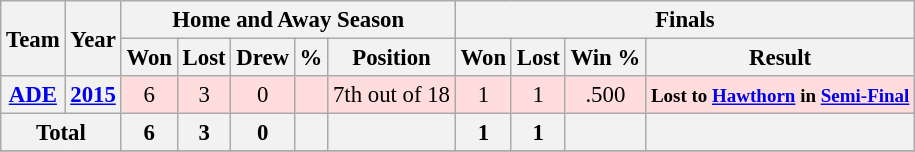<table class="wikitable" style="font-size: 95%; text-align:center;">
<tr>
<th rowspan="2">Team</th>
<th rowspan="2">Year</th>
<th colspan="5">Home and Away Season</th>
<th colspan="4">Finals</th>
</tr>
<tr>
<th>Won</th>
<th>Lost</th>
<th>Drew</th>
<th>%</th>
<th>Position</th>
<th>Won</th>
<th>Lost</th>
<th>Win %</th>
<th>Result</th>
</tr>
<tr ! style="background:#fdd;">
<th><a href='#'>ADE</a></th>
<th><a href='#'>2015</a></th>
<td>6</td>
<td>3</td>
<td>0</td>
<td></td>
<td>7th out of 18</td>
<td>1</td>
<td>1</td>
<td>.500</td>
<td><small><strong>Lost to <a href='#'>Hawthorn</a> in <a href='#'>Semi-Final</a></strong></small></td>
</tr>
<tr !>
<th colspan="2">Total</th>
<th>6</th>
<th>3</th>
<th>0</th>
<th></th>
<th></th>
<th>1</th>
<th>1</th>
<th></th>
<th></th>
</tr>
<tr>
</tr>
</table>
